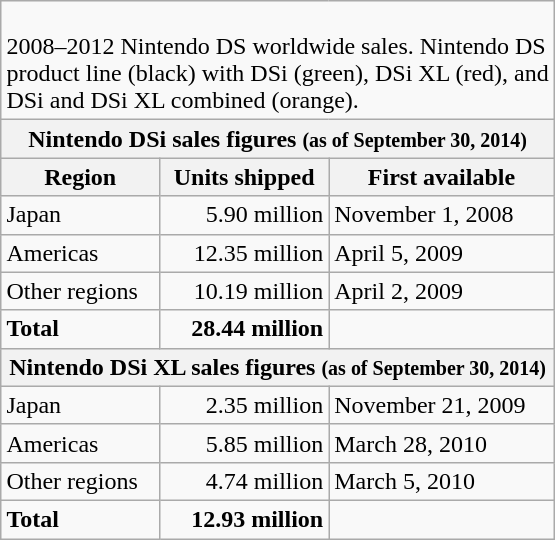<table class="wikitable" style="float:right; margin-left:1em; margin-right:0em;">
<tr>
<td colspan=3><br>2008–2012 Nintendo DS worldwide sales. Nintendo DS<br>product line (black) with DSi (green), DSi XL (red), and<br>DSi and DSi XL combined (orange).</td>
</tr>
<tr>
<th colspan=3>Nintendo DSi sales figures <small>(as of September 30, 2014)</small></th>
</tr>
<tr>
<th>Region</th>
<th>Units shipped</th>
<th>First available</th>
</tr>
<tr>
<td>Japan</td>
<td style="text-align:right;">5.90 million</td>
<td>November 1, 2008</td>
</tr>
<tr>
<td>Americas</td>
<td style="text-align:right;">12.35 million</td>
<td>April 5, 2009</td>
</tr>
<tr>
<td>Other regions</td>
<td style="text-align:right;">10.19 million</td>
<td>April 2, 2009</td>
</tr>
<tr>
<td><strong>Total</strong></td>
<td style="text-align:right;"><strong>28.44 million</strong></td>
<td></td>
</tr>
<tr>
<th colspan=3>Nintendo DSi XL sales figures <small>(as of September 30, 2014)</small></th>
</tr>
<tr>
<td>Japan</td>
<td style="text-align:right;">2.35 million</td>
<td>November 21, 2009</td>
</tr>
<tr>
<td>Americas</td>
<td style="text-align:right;">5.85 million</td>
<td>March 28, 2010</td>
</tr>
<tr>
<td>Other regions</td>
<td style="text-align:right;">4.74 million</td>
<td>March 5, 2010</td>
</tr>
<tr>
<td><strong>Total</strong></td>
<td style="text-align:right;"><strong>12.93 million</strong></td>
<td></td>
</tr>
</table>
